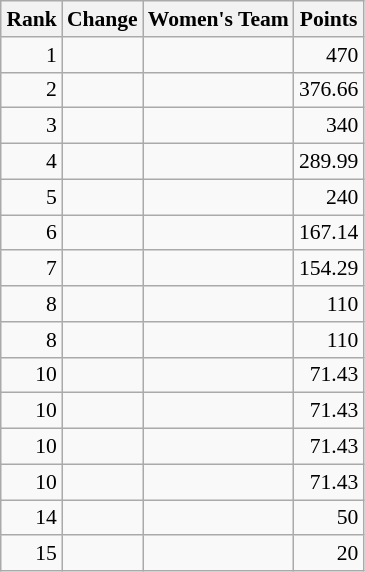<table class="wikitable" style="font-size: 90%; float: bottom right; margin-left: 1em;">
<tr>
<th>Rank</th>
<th>Change</th>
<th>Women's Team</th>
<th>Points</th>
</tr>
<tr>
<td align="right">1</td>
<td align="center"></td>
<td></td>
<td align="right">470</td>
</tr>
<tr>
<td align="right">2</td>
<td align="center"></td>
<td></td>
<td align="right">376.66</td>
</tr>
<tr>
<td align="right">3</td>
<td align="center"></td>
<td></td>
<td align="right">340</td>
</tr>
<tr>
<td align="right">4</td>
<td align="center"></td>
<td></td>
<td align="right">289.99</td>
</tr>
<tr>
<td align="right">5</td>
<td align="center"></td>
<td></td>
<td align="right">240</td>
</tr>
<tr>
<td align="right">6</td>
<td align="center"></td>
<td></td>
<td align="right">167.14</td>
</tr>
<tr>
<td align="right">7</td>
<td align="center"></td>
<td></td>
<td align="right">154.29</td>
</tr>
<tr>
<td align="right">8</td>
<td align="center"></td>
<td></td>
<td align="right">110</td>
</tr>
<tr>
<td align="right">8</td>
<td align="center"></td>
<td></td>
<td align="right">110</td>
</tr>
<tr>
<td align="right">10</td>
<td align="center"></td>
<td></td>
<td align="right">71.43</td>
</tr>
<tr>
<td align="right">10</td>
<td align="center"></td>
<td></td>
<td align="right">71.43</td>
</tr>
<tr>
<td align="right">10</td>
<td align="center"></td>
<td></td>
<td align="right">71.43</td>
</tr>
<tr>
<td align="right">10</td>
<td align="center"></td>
<td></td>
<td align="right">71.43</td>
</tr>
<tr>
<td align="right">14</td>
<td align="center"></td>
<td></td>
<td align="right">50</td>
</tr>
<tr>
<td align="right">15</td>
<td align="center"></td>
<td></td>
<td align="right">20</td>
</tr>
</table>
